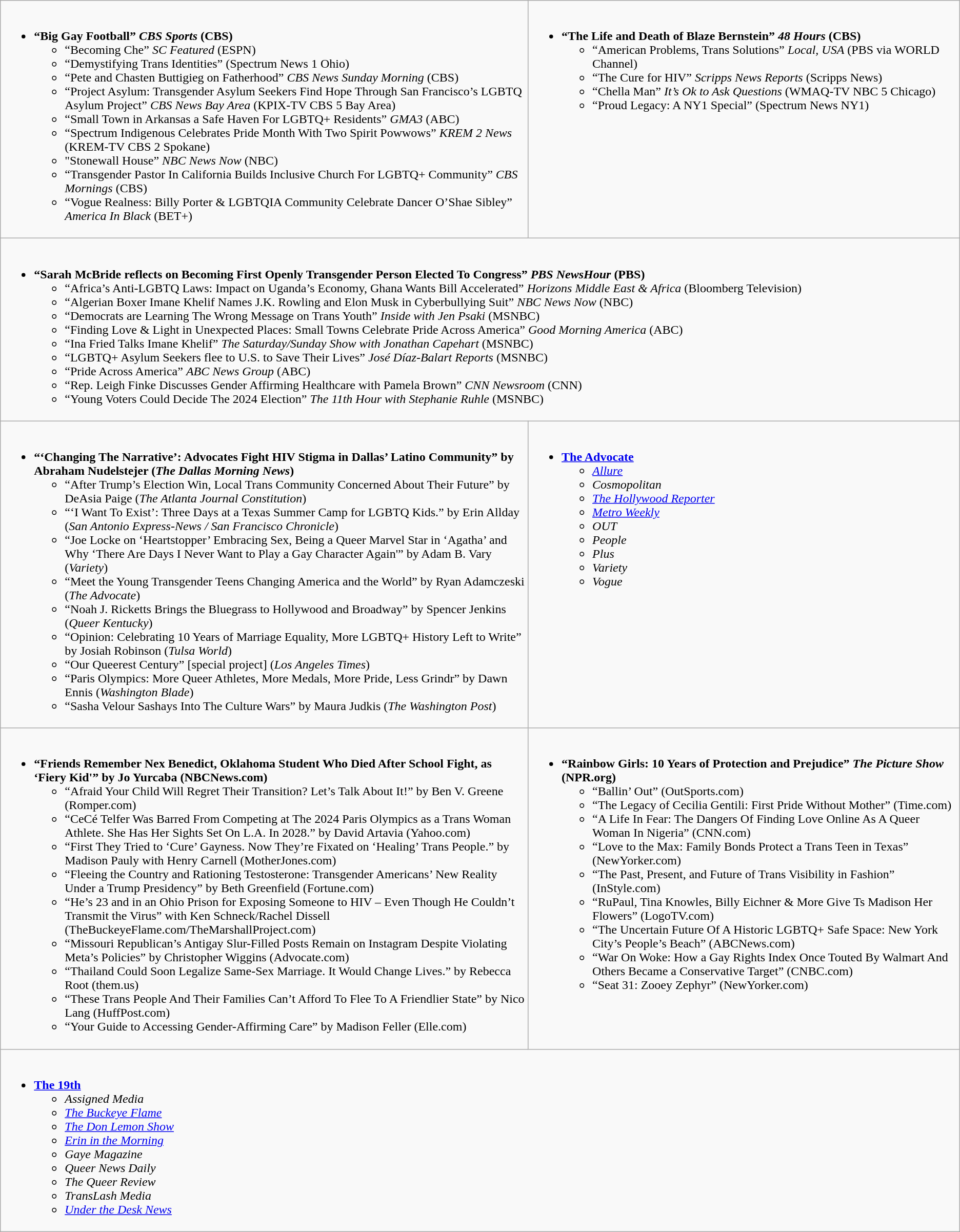<table class="wikitable">
<tr>
<td style="vertical-align:top; width:55%;"><br><ul><li><strong>“Big Gay Football” <em>CBS Sports</em> (CBS)</strong><ul><li>“Becoming Che” <em>SC Featured</em> (ESPN)</li><li>“Demystifying Trans Identities” (Spectrum News 1 Ohio)</li><li>“Pete and Chasten Buttigieg on Fatherhood” <em>CBS News Sunday Morning</em> (CBS)</li><li>“Project Asylum: Transgender Asylum Seekers Find Hope Through San Francisco’s LGBTQ Asylum Project” <em>CBS News Bay Area</em> (KPIX-TV CBS 5 Bay Area)</li><li>“Small Town in Arkansas a Safe Haven For LGBTQ+ Residents” <em>GMA3</em> (ABC)</li><li>“Spectrum Indigenous Celebrates Pride Month With Two Spirit Powwows” <em>KREM 2 News</em> (KREM-TV CBS 2 Spokane)</li><li>"Stonewall House” <em>NBC News Now</em> (NBC)</li><li>“Transgender Pastor In California Builds Inclusive Church For LGBTQ+ Community” <em>CBS Mornings</em> (CBS)</li><li>“Vogue Realness: Billy Porter & LGBTQIA Community Celebrate Dancer O’Shae Sibley” <em>America In Black</em> (BET+)</li></ul></li></ul></td>
<td style="vertical-align:top; width:45%;"><br><ul><li><strong>“The Life and Death of Blaze Bernstein” <em>48 Hours</em> (CBS)</strong><ul><li>“American Problems, Trans Solutions” <em>Local, USA</em> (PBS via WORLD Channel)</li><li>“The Cure for HIV” <em>Scripps News Reports</em> (Scripps News)</li><li>“Chella Man” <em>It’s Ok to Ask Questions</em> (WMAQ-TV NBC 5 Chicago)</li><li>“Proud Legacy: A NY1 Special” (Spectrum News NY1)</li></ul></li></ul></td>
</tr>
<tr>
<td colspan="2" style="vertical-align:top; width:100%;"><br><ul><li><strong>“Sarah McBride reflects on Becoming First Openly Transgender Person Elected To Congress” <em>PBS NewsHour</em> (PBS)</strong><ul><li>“Africa’s Anti-LGBTQ Laws: Impact on Uganda’s Economy, Ghana Wants Bill Accelerated” <em>Horizons Middle East & Africa</em> (Bloomberg Television)</li><li>“Algerian Boxer Imane Khelif Names J.K. Rowling and Elon Musk in Cyberbullying Suit” <em>NBC News Now</em> (NBC)</li><li>“Democrats are Learning The Wrong Message on Trans Youth” <em>Inside with Jen Psaki</em> (MSNBC)</li><li>“Finding Love & Light in Unexpected Places: Small Towns Celebrate Pride Across America” <em>Good Morning America</em> (ABC)</li><li>“Ina Fried Talks Imane Khelif” <em>The Saturday/Sunday Show with Jonathan Capehart</em> (MSNBC)</li><li>“LGBTQ+ Asylum Seekers flee to U.S. to Save Their Lives” <em>José Díaz-Balart Reports</em> (MSNBC)</li><li>“Pride Across America” <em>ABC News Group</em> (ABC)</li><li>“Rep. Leigh Finke Discusses Gender Affirming Healthcare with Pamela Brown” <em>CNN Newsroom</em> (CNN)</li><li>“Young Voters Could Decide The 2024 Election” <em>The 11th Hour with Stephanie Ruhle</em> (MSNBC)</li></ul></li></ul></td>
</tr>
<tr>
<td style="vertical-align:top; width:50%;"><br><ul><li><strong>“‘Changing The Narrative’: Advocates Fight HIV Stigma in Dallas’ Latino Community” by Abraham Nudelstejer (<em>The Dallas Morning News</em>)</strong><ul><li>“After Trump’s Election Win, Local Trans Community Concerned About Their Future” by DeAsia Paige (<em>The Atlanta Journal Constitution</em>)</li><li>“‘I Want To Exist’: Three Days at a Texas Summer Camp for LGBTQ Kids.” by Erin Allday (<em>San Antonio Express-News / San Francisco Chronicle</em>)</li><li>“Joe Locke on ‘Heartstopper’ Embracing Sex, Being a Queer Marvel Star in ‘Agatha’ and Why ‘There Are Days I Never Want to Play a Gay Character Again'” by Adam B. Vary (<em>Variety</em>)</li><li>“Meet the Young Transgender Teens Changing America and the World” by Ryan Adamczeski (<em>The Advocate</em>)</li><li>“Noah J. Ricketts Brings the Bluegrass to Hollywood and Broadway” by Spencer Jenkins (<em>Queer Kentucky</em>)</li><li>“Opinion: Celebrating 10 Years of Marriage Equality, More LGBTQ+ History Left to Write” by Josiah Robinson (<em>Tulsa World</em>)</li><li>“Our Queerest Century” [special project] (<em>Los Angeles Times</em>)</li><li>“Paris Olympics: More Queer Athletes, More Medals, More Pride, Less Grindr” by Dawn Ennis (<em>Washington Blade</em>)</li><li>“Sasha Velour Sashays Into The Culture Wars” by Maura Judkis (<em>The Washington Post</em>)</li></ul></li></ul></td>
<td style="vertical-align:top; width:50%;"><br><ul><li><strong><a href='#'>The Advocate</a></strong><ul><li><em><a href='#'>Allure</a></em></li><li><em>Cosmopolitan</em></li><li><em><a href='#'>The Hollywood Reporter</a></em></li><li><em><a href='#'>Metro Weekly</a></em></li><li><em>OUT</em></li><li><em>People</em></li><li><em>Plus</em></li><li><em>Variety</em></li><li><em>Vogue</em></li></ul></li></ul></td>
</tr>
<tr>
<td style="vertical-align:top; width:50%;"><br><ul><li><strong>“Friends Remember Nex Benedict, Oklahoma Student Who Died After School Fight, as ‘Fiery Kid'” by Jo Yurcaba (NBCNews.com)</strong><ul><li>“Afraid Your Child Will Regret Their Transition? Let’s Talk About It!” by Ben V. Greene (Romper.com)</li><li>“CeCé Telfer Was Barred From Competing at The 2024 Paris Olympics as a Trans Woman Athlete. She Has Her Sights Set On L.A. In 2028.” by David Artavia (Yahoo.com)</li><li>“First They Tried to ‘Cure’ Gayness. Now They’re Fixated on ‘Healing’ Trans People.” by Madison Pauly with Henry Carnell (MotherJones.com)</li><li>“Fleeing the Country and Rationing Testosterone: Transgender Americans’ New Reality Under a Trump Presidency” by Beth Greenfield (Fortune.com)</li><li>“He’s 23 and in an Ohio Prison for Exposing Someone to HIV – Even Though He Couldn’t Transmit the Virus” with Ken Schneck/Rachel Dissell (TheBuckeyeFlame.com/TheMarshallProject.com)</li><li>“Missouri Republican’s Antigay Slur-Filled Posts Remain on Instagram Despite Violating Meta’s Policies” by Christopher Wiggins (Advocate.com)</li><li>“Thailand Could Soon Legalize Same-Sex Marriage. It Would Change Lives.” by Rebecca Root (them.us)</li><li>“These Trans People And Their Families Can’t Afford To Flee To A Friendlier State” by Nico Lang (HuffPost.com)</li><li>“Your Guide to Accessing Gender-Affirming Care” by Madison Feller (Elle.com)</li></ul></li></ul></td>
<td style="vertical-align:top; width:50%;"><br><ul><li><strong>“Rainbow Girls: 10 Years of Protection and Prejudice” <em>The Picture Show</em> (NPR.org)</strong><ul><li>“Ballin’ Out” (OutSports.com)</li><li>“The Legacy of Cecilia Gentili: First Pride Without Mother” (Time.com)</li><li>“A Life In Fear: The Dangers Of Finding Love Online As A Queer Woman In Nigeria” (CNN.com)</li><li>“Love to the Max: Family Bonds Protect a Trans Teen in Texas” (NewYorker.com)</li><li>“The Past, Present, and Future of Trans Visibility in Fashion” (InStyle.com)</li><li>“RuPaul, Tina Knowles, Billy Eichner & More Give Ts Madison Her Flowers” (LogoTV.com)</li><li>“The Uncertain Future Of A Historic LGBTQ+ Safe Space: New York City’s People’s Beach” (ABCNews.com)</li><li>“War On Woke: How a Gay Rights Index Once Touted By Walmart And Others Became a Conservative Target” (CNBC.com)</li><li>“Seat 31: Zooey Zephyr” (NewYorker.com)</li></ul></li></ul></td>
</tr>
<tr>
<td colspan="2"><br><ul><li><strong><a href='#'>The 19th</a></strong><ul><li><em>Assigned Media</em></li><li><em><a href='#'>The Buckeye Flame</a></em></li><li><em><a href='#'>The Don Lemon Show</a></em></li><li><em><a href='#'>Erin in the Morning</a></em></li><li><em>Gaye Magazine</em></li><li><em>Queer News Daily</em></li><li><em>The Queer Review</em></li><li><em>TransLash Media</em></li><li><em><a href='#'>Under the Desk News</a></em></li></ul></li></ul></td>
</tr>
</table>
